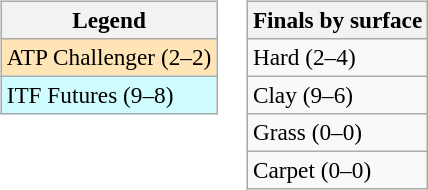<table>
<tr valign=top>
<td><br><table class=wikitable style=font-size:97%>
<tr>
<th>Legend</th>
</tr>
<tr bgcolor=moccasin>
<td>ATP Challenger (2–2)</td>
</tr>
<tr bgcolor=cffcff>
<td>ITF Futures (9–8)</td>
</tr>
</table>
</td>
<td><br><table class=wikitable style=font-size:97%>
<tr>
<th>Finals by surface</th>
</tr>
<tr>
<td>Hard (2–4)</td>
</tr>
<tr>
<td>Clay (9–6)</td>
</tr>
<tr>
<td>Grass (0–0)</td>
</tr>
<tr>
<td>Carpet (0–0)</td>
</tr>
</table>
</td>
</tr>
</table>
